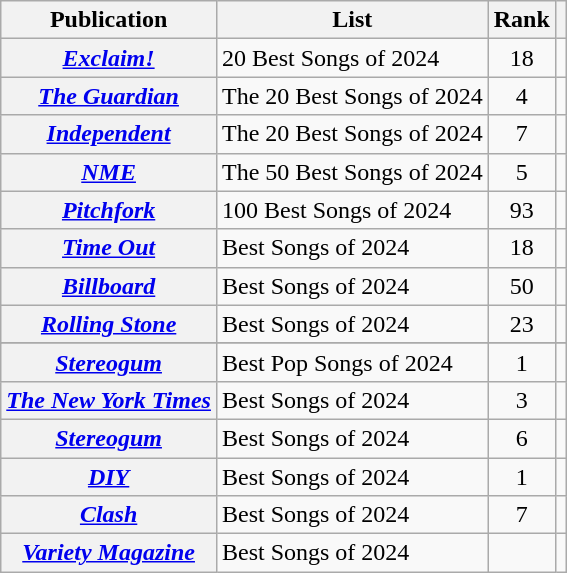<table class="wikitable sortable plainrowheaders">
<tr>
<th scope="col">Publication</th>
<th scope="col">List</th>
<th scope="col">Rank</th>
<th scope="col"></th>
</tr>
<tr>
<th scope="row"><em><a href='#'>Exclaim!</a></em></th>
<td>20 Best Songs of 2024</td>
<td style="text-align: center;">18</td>
<td style="text-align: center;"></td>
</tr>
<tr>
<th scope="row"><em><a href='#'>The Guardian</a></em></th>
<td>The 20 Best Songs of 2024</td>
<td style="text-align: center;">4</td>
<td style="text-align: center;"></td>
</tr>
<tr>
<th scope="row"><em><a href='#'>Independent</a></em></th>
<td>The 20 Best Songs of 2024</td>
<td style="text-align: center;">7</td>
<td style="text-align: center;"></td>
</tr>
<tr>
<th scope="row"><em><a href='#'>NME</a></em></th>
<td>The 50 Best Songs of 2024</td>
<td style="text-align: center;">5</td>
<td style="text-align: center;"></td>
</tr>
<tr>
<th scope="row"><em><a href='#'>Pitchfork</a></em></th>
<td>100 Best Songs of 2024</td>
<td style="text-align: center;">93</td>
<td style="text-align: center;"></td>
</tr>
<tr>
<th scope="row"><em><a href='#'>Time Out</a></em></th>
<td>Best Songs of 2024</td>
<td style="text-align: center;">18</td>
<td style="text-align: center;"></td>
</tr>
<tr>
<th scope="row"><em><a href='#'>Billboard</a></em></th>
<td>Best Songs of 2024</td>
<td style="text-align: center;">50</td>
<td style="text-align: center;"></td>
</tr>
<tr>
<th scope="row"><em><a href='#'>Rolling Stone</a></em></th>
<td>Best Songs of 2024</td>
<td style="text-align: center;">23</td>
<td style="text-align: center;"></td>
</tr>
<tr>
</tr>
<tr>
<th scope="row"><em><a href='#'>Stereogum</a></em></th>
<td>Best Pop Songs of 2024</td>
<td style="text-align: center;">1</td>
<td style="text-align: center;"></td>
</tr>
<tr>
<th scope="row"><em><a href='#'>The New York Times</a></em></th>
<td>Best Songs of 2024</td>
<td style="text-align: center;">3</td>
<td style="text-align: center;"></td>
</tr>
<tr>
<th scope="row"><em><a href='#'>Stereogum</a></em></th>
<td>Best Songs of 2024</td>
<td style="text-align: center;">6</td>
<td style="text-align: center;"></td>
</tr>
<tr>
<th scope="row"><em><a href='#'>DIY</a></em></th>
<td>Best Songs of 2024</td>
<td style="text-align: center;">1</td>
<td style="text-align: center;"></td>
</tr>
<tr>
<th scope="row"><em><a href='#'>Clash</a></em></th>
<td>Best Songs of 2024</td>
<td style="text-align: center;">7</td>
<td style="text-align: center;"></td>
</tr>
<tr>
<th scope="row"><em><a href='#'>Variety Magazine</a></em></th>
<td>Best Songs of 2024</td>
<td style="text-align: center;"></td>
<td style="text-align: center;"></td>
</tr>
</table>
